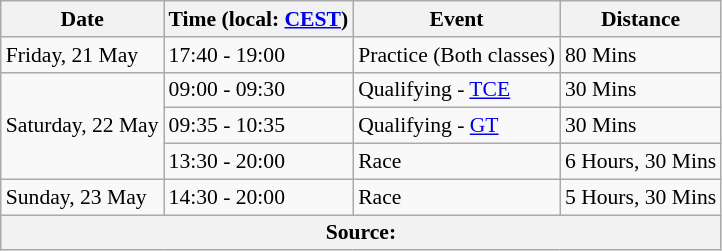<table class="wikitable" style="font-size: 90%;">
<tr>
<th>Date</th>
<th>Time (local: <a href='#'>CEST</a>)</th>
<th>Event</th>
<th>Distance</th>
</tr>
<tr>
<td>Friday, 21 May</td>
<td>17:40 - 19:00</td>
<td>Practice (Both classes)</td>
<td>80 Mins</td>
</tr>
<tr>
<td rowspan=3>Saturday, 22 May</td>
<td>09:00 - 09:30</td>
<td>Qualifying - <a href='#'>TCE</a></td>
<td>30 Mins</td>
</tr>
<tr>
<td>09:35 - 10:35</td>
<td>Qualifying - <a href='#'>GT</a></td>
<td>30 Mins</td>
</tr>
<tr>
<td>13:30 - 20:00</td>
<td>Race</td>
<td>6 Hours, 30 Mins</td>
</tr>
<tr>
<td>Sunday, 23 May</td>
<td>14:30 - 20:00</td>
<td>Race</td>
<td>5 Hours, 30 Mins</td>
</tr>
<tr>
<th colspan=4>Source:</th>
</tr>
</table>
